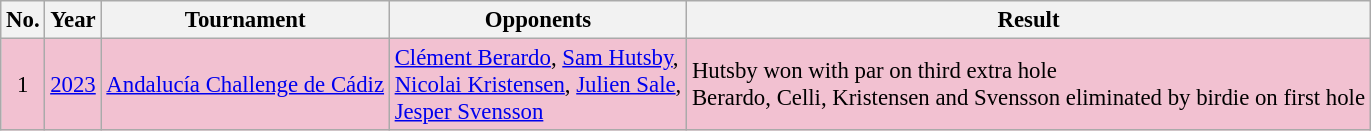<table class="wikitable" style="font-size:95%;">
<tr>
<th>No.</th>
<th>Year</th>
<th>Tournament</th>
<th>Opponents</th>
<th>Result</th>
</tr>
<tr style="background:#F2C1D1;">
<td align=center>1</td>
<td><a href='#'>2023</a></td>
<td><a href='#'>Andalucía Challenge de Cádiz</a></td>
<td> <a href='#'>Clément Berardo</a>,  <a href='#'>Sam Hutsby</a>,<br> <a href='#'>Nicolai Kristensen</a>,  <a href='#'>Julien Sale</a>,<br> <a href='#'>Jesper Svensson</a></td>
<td>Hutsby won with par on third extra hole<br>Berardo, Celli, Kristensen and Svensson eliminated by birdie on first hole</td>
</tr>
</table>
